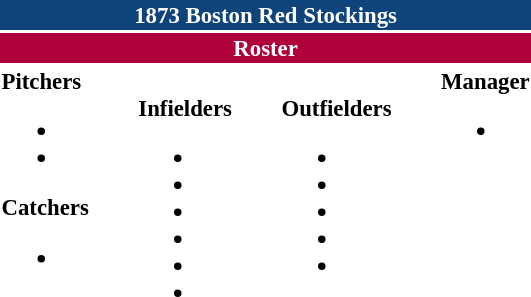<table class="toccolours" style="font-size: 95%;">
<tr>
<th colspan="10" style="background-color: #0f437c; color: #FFFFFF; text-align: center;">1873 Boston Red Stockings</th>
</tr>
<tr>
<td colspan="10" style="background-color:#af0039; color: white; text-align: center;"><strong>Roster</strong></td>
</tr>
<tr>
<td valign="top"><strong>Pitchers</strong><br><ul><li></li><li></li></ul><strong>Catchers</strong><ul><li></li></ul></td>
<td width="25px"></td>
<td valign="top"><br><strong>Infielders</strong><ul><li></li><li></li><li></li><li></li><li></li><li></li></ul></td>
<td width="25px"></td>
<td valign="top"><br><strong>Outfielders</strong><ul><li></li><li></li><li></li><li></li><li></li></ul></td>
<td width="25px"></td>
<td valign="top"><strong>Manager</strong><br><ul><li></li></ul></td>
</tr>
</table>
